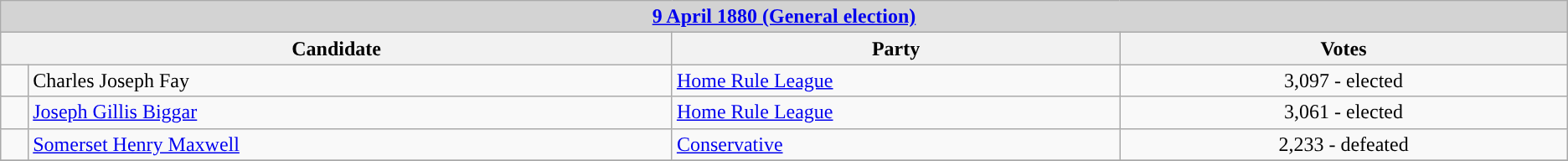<table class="wikitable">
<tr>
<th style="background-color: #D3D3D3" center colspan="4"><strong><a href='#'>9 April 1880 (General election)</a></strong></th>
</tr>
<tr>
<th width="15%" colspan="2">Candidate</th>
<th width="10%">Party</th>
<th width="10%">Votes</th>
</tr>
<tr>
<td style="background-color: "></td>
<td>Charles Joseph Fay</td>
<td><a href='#'>Home Rule League</a></td>
<td align=center>3,097 - elected</td>
</tr>
<tr>
<td style="background-color: "></td>
<td><a href='#'>Joseph Gillis Biggar</a></td>
<td><a href='#'>Home Rule League</a></td>
<td align=center>3,061 - elected</td>
</tr>
<tr>
<td style="background-color: "></td>
<td><a href='#'>Somerset Henry Maxwell</a></td>
<td><a href='#'>Conservative</a></td>
<td align=center>2,233 - defeated</td>
</tr>
<tr>
</tr>
</table>
